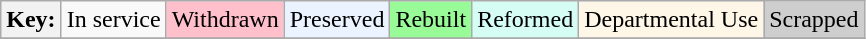<table class="wikitable">
<tr>
<th>Key:</th>
<td>In service</td>
<td bgcolor=#FFC0CB>Withdrawn</td>
<td bgcolor=#eaf3ff>Preserved</td>
<td bgcolor=#98FB98>Rebuilt</td>
<td bgcolor=#d5fdf4>Reformed</td>
<td bgcolor=#fef6e7>Departmental Use</td>
<td bgcolor=#CECECE>Scrapped</td>
</tr>
<tr>
</tr>
</table>
